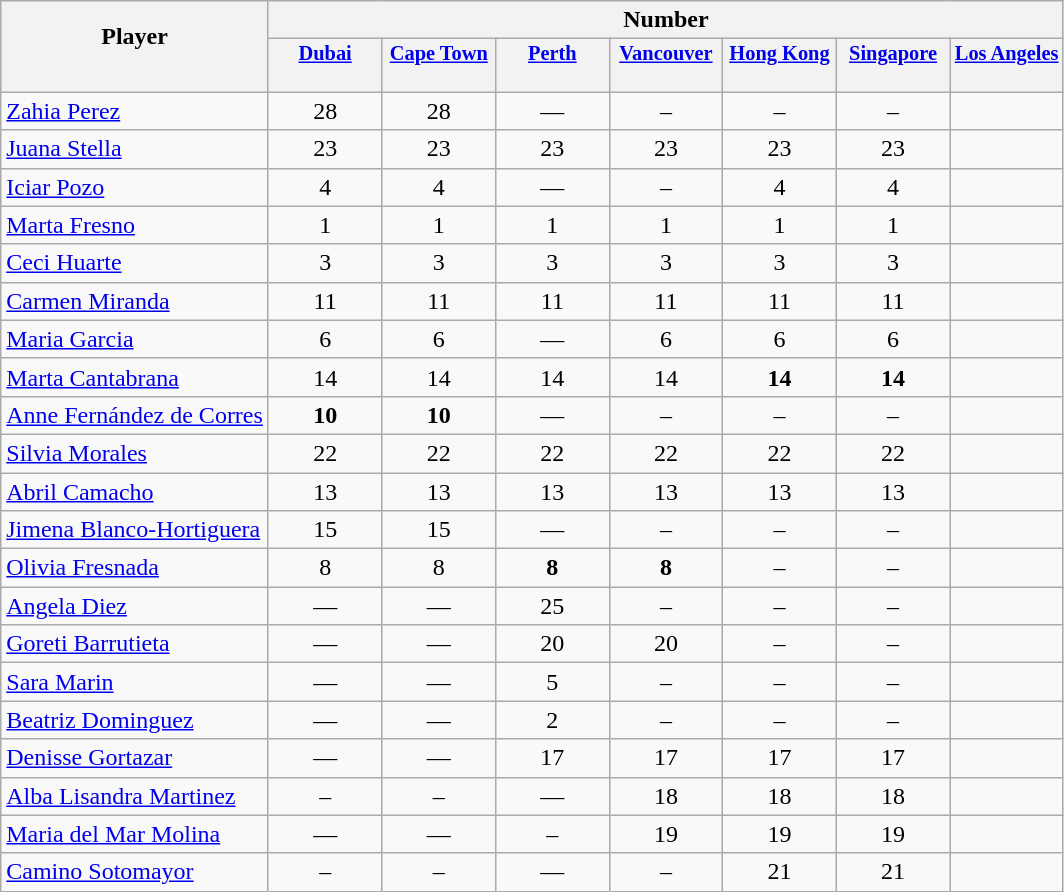<table class="wikitable sortable" style="text-align:center;">
<tr>
<th rowspan="2" style="border-bottom:0px;">Player</th>
<th colspan="7">Number</th>
</tr>
<tr>
<th valign="top" style="width:5.2em; border-bottom:0px; padding:2px; font-size:85%;"><a href='#'>Dubai</a></th>
<th valign="top" style="width:5.2em; border-bottom:0px; padding:2px; font-size:85%;"><a href='#'>Cape Town</a></th>
<th valign="top" style="width:5.2em; border-bottom:0px; padding:2px; font-size:85%;"><a href='#'>Perth</a></th>
<th valign="top" style="width:5.2em; border-bottom:0px; padding:2px; font-size:85%;"><a href='#'>Vancouver</a></th>
<th valign="top" style="width:5.2em; border-bottom:0px; padding:2px; font-size:85%;"><a href='#'>Hong Kong</a></th>
<th valign="top" style="width:5.2em; border-bottom:0px; padding:2px; font-size:85%;"><a href='#'>Singapore</a></th>
<th valign="top" style="width:5.2em; border-bottom:0px; padding:2px; font-size:85%;"><a href='#'>Los Angeles</a></th>
</tr>
<tr style="line-height:8px;">
<th style="border-top:0px;"> </th>
<th style="border-top:0px;"></th>
<th data-sort-type="number" style="border-top:0px;"></th>
<th data-sort-type="number" style="border-top:0px;"></th>
<th data-sort-type="number" style="border-top:0px;"></th>
<th data-sort-type="number" style="border-top:0px;"></th>
<th data-sort-type="number" style="border-top:0px;"></th>
<th data-sort-type="number" style="border-top:0px;"></th>
</tr>
<tr>
<td align="left"><a href='#'>Zahia Perez</a></td>
<td>28</td>
<td>28</td>
<td>—</td>
<td>–</td>
<td>–</td>
<td>–</td>
<td></td>
</tr>
<tr>
<td align="left"><a href='#'>Juana Stella</a></td>
<td>23</td>
<td>23</td>
<td>23</td>
<td>23</td>
<td>23</td>
<td>23</td>
<td></td>
</tr>
<tr>
<td align="left"><a href='#'>Iciar Pozo</a></td>
<td>4</td>
<td>4</td>
<td>—</td>
<td>–</td>
<td>4</td>
<td>4</td>
<td></td>
</tr>
<tr>
<td align="left"><a href='#'>Marta Fresno</a></td>
<td>1</td>
<td>1</td>
<td>1</td>
<td>1</td>
<td>1</td>
<td>1</td>
<td></td>
</tr>
<tr>
<td align="left"><a href='#'>Ceci Huarte</a></td>
<td>3</td>
<td>3</td>
<td>3</td>
<td>3</td>
<td>3</td>
<td>3</td>
<td></td>
</tr>
<tr>
<td align="left"><a href='#'>Carmen Miranda</a></td>
<td>11</td>
<td>11</td>
<td>11</td>
<td>11</td>
<td>11</td>
<td>11</td>
<td></td>
</tr>
<tr>
<td align="left"><a href='#'>Maria Garcia</a></td>
<td>6</td>
<td>6</td>
<td>—</td>
<td>6</td>
<td>6</td>
<td>6</td>
<td></td>
</tr>
<tr>
<td align="left"><a href='#'>Marta Cantabrana</a></td>
<td>14</td>
<td>14</td>
<td>14</td>
<td>14</td>
<td><strong>14</strong></td>
<td><strong>14</strong></td>
<td></td>
</tr>
<tr>
<td align="left"><a href='#'>Anne Fernández de Corres</a></td>
<td><strong>10</strong></td>
<td><strong>10</strong></td>
<td>—</td>
<td>–</td>
<td>–</td>
<td>–</td>
<td></td>
</tr>
<tr>
<td align="left"><a href='#'>Silvia Morales</a></td>
<td>22</td>
<td>22</td>
<td>22</td>
<td>22</td>
<td>22</td>
<td>22</td>
<td></td>
</tr>
<tr>
<td align="left"><a href='#'>Abril Camacho</a></td>
<td>13</td>
<td>13</td>
<td>13</td>
<td>13</td>
<td>13</td>
<td>13</td>
<td></td>
</tr>
<tr>
<td align="left"><a href='#'>Jimena Blanco-Hortiguera</a></td>
<td>15</td>
<td>15</td>
<td>—</td>
<td>–</td>
<td>–</td>
<td>–</td>
<td></td>
</tr>
<tr>
<td align="left"><a href='#'>Olivia Fresnada</a></td>
<td>8</td>
<td>8</td>
<td><strong>8</strong></td>
<td><strong>8</strong></td>
<td>–</td>
<td>–</td>
<td></td>
</tr>
<tr>
<td align="left"><a href='#'>Angela Diez</a></td>
<td>—</td>
<td>—</td>
<td>25</td>
<td>–</td>
<td>–</td>
<td>–</td>
<td></td>
</tr>
<tr>
<td align="left"><a href='#'>Goreti Barrutieta</a></td>
<td>—</td>
<td>—</td>
<td>20</td>
<td>20</td>
<td>–</td>
<td>–</td>
<td></td>
</tr>
<tr>
<td align="left"><a href='#'>Sara Marin</a></td>
<td>—</td>
<td>—</td>
<td>5</td>
<td>–</td>
<td>–</td>
<td>–</td>
<td></td>
</tr>
<tr>
<td align="left"><a href='#'>Beatriz Dominguez</a></td>
<td>—</td>
<td>—</td>
<td>2</td>
<td>–</td>
<td>–</td>
<td>–</td>
<td></td>
</tr>
<tr>
<td align="left"><a href='#'>Denisse Gortazar</a></td>
<td>—</td>
<td>—</td>
<td>17</td>
<td>17</td>
<td>17</td>
<td>17</td>
<td></td>
</tr>
<tr>
<td align="left"><a href='#'>Alba Lisandra Martinez</a></td>
<td>–</td>
<td>–</td>
<td>—</td>
<td>18</td>
<td>18</td>
<td>18</td>
<td></td>
</tr>
<tr>
<td align="left"><a href='#'>Maria del Mar Molina</a></td>
<td>—</td>
<td>—</td>
<td>–</td>
<td>19</td>
<td>19</td>
<td>19</td>
<td></td>
</tr>
<tr>
<td align="left"><a href='#'>Camino Sotomayor</a></td>
<td>–</td>
<td>–</td>
<td>—</td>
<td>–</td>
<td>21</td>
<td>21</td>
<td></td>
</tr>
</table>
